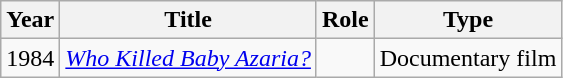<table class="wikitable">
<tr>
<th>Year</th>
<th>Title</th>
<th>Role</th>
<th>Type</th>
</tr>
<tr>
<td>1984</td>
<td><em><a href='#'>Who Killed Baby Azaria?</a></em></td>
<td></td>
<td>Documentary film</td>
</tr>
</table>
